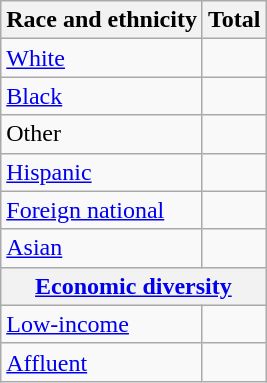<table class="wikitable floatright sortable collapsible"; text-align:right; font-size:80%;">
<tr>
<th>Race and ethnicity</th>
<th colspan="2" data-sort-type=number>Total</th>
</tr>
<tr>
<td><a href='#'>White</a></td>
<td align=right></td>
</tr>
<tr>
<td><a href='#'>Black</a></td>
<td align=right></td>
</tr>
<tr>
<td>Other</td>
<td align=right></td>
</tr>
<tr>
<td><a href='#'>Hispanic</a></td>
<td align=right></td>
</tr>
<tr>
<td><a href='#'>Foreign national</a></td>
<td align=right></td>
</tr>
<tr>
<td><a href='#'>Asian</a></td>
<td align=right></td>
</tr>
<tr>
<th colspan="4" data-sort-type=number><a href='#'>Economic diversity</a></th>
</tr>
<tr>
<td><a href='#'>Low-income</a></td>
<td align=right></td>
</tr>
<tr>
<td><a href='#'>Affluent</a></td>
<td align=right></td>
</tr>
</table>
